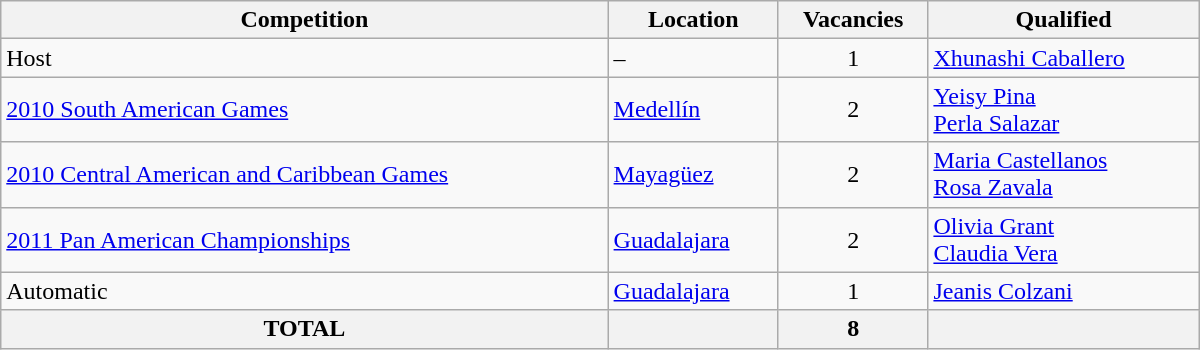<table class = "wikitable" width=800>
<tr>
<th>Competition</th>
<th>Location</th>
<th>Vacancies</th>
<th>Qualified</th>
</tr>
<tr>
<td>Host</td>
<td>–</td>
<td align="center">1</td>
<td> <a href='#'>Xhunashi Caballero</a></td>
</tr>
<tr>
<td><a href='#'>2010 South American Games</a></td>
<td> <a href='#'>Medellín</a></td>
<td align="center">2</td>
<td> <a href='#'>Yeisy Pina</a> <br> <a href='#'>Perla Salazar</a></td>
</tr>
<tr>
<td><a href='#'>2010 Central American and Caribbean Games</a></td>
<td> <a href='#'>Mayagüez</a></td>
<td align="center">2</td>
<td> <a href='#'>Maria Castellanos</a> <br> <a href='#'>Rosa Zavala</a></td>
</tr>
<tr>
<td><a href='#'>2011 Pan American Championships</a> </td>
<td> <a href='#'>Guadalajara</a></td>
<td align="center">2</td>
<td> <a href='#'>Olivia Grant</a> <br> <a href='#'>Claudia Vera</a></td>
</tr>
<tr>
<td>Automatic </td>
<td> <a href='#'>Guadalajara</a></td>
<td align="center">1</td>
<td> <a href='#'>Jeanis Colzani</a>  </td>
</tr>
<tr>
<th>TOTAL</th>
<th></th>
<th>8</th>
<th></th>
</tr>
</table>
